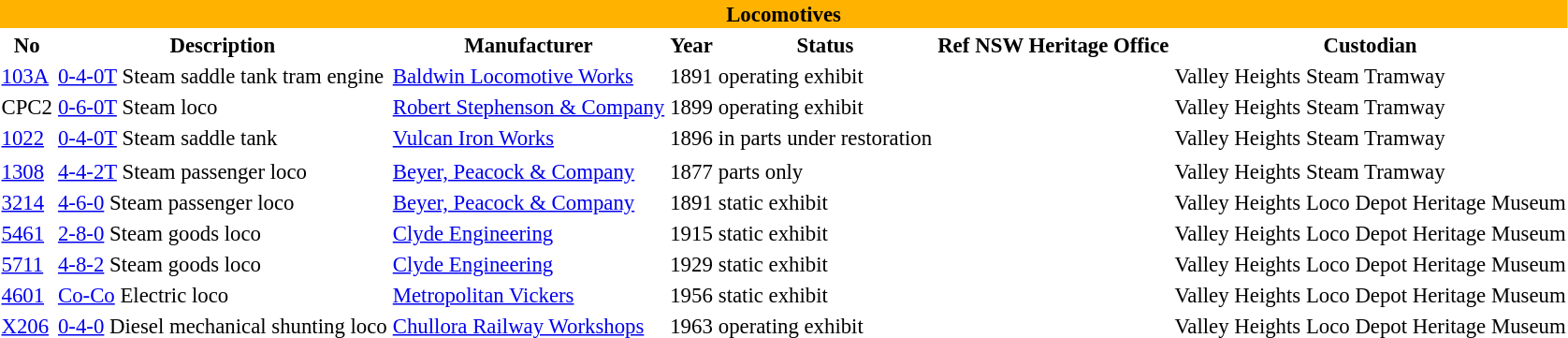<table class="toccolours" style=" font-size:95%;">
<tr>
<th colspan="9" bgcolor="#FFB300">Locomotives</th>
</tr>
<tr>
<th>No</th>
<th>Description</th>
<th>Manufacturer</th>
<th>Year</th>
<th>Status</th>
<th>Ref</th>
<th>NSW Heritage Office</th>
<th>Custodian</th>
</tr>
<tr -style="background:#E5E5FF">
<td><a href='#'>103A</a></td>
<td><a href='#'>0-4-0T</a> Steam saddle tank tram engine</td>
<td><a href='#'>Baldwin Locomotive Works</a></td>
<td>1891</td>
<td>operating exhibit</td>
<td></td>
<td></td>
<td>Valley Heights Steam Tramway</td>
</tr>
<tr>
<td>CPC2</td>
<td><a href='#'>0-6-0T</a> Steam loco</td>
<td><a href='#'>Robert Stephenson & Company</a></td>
<td>1899</td>
<td>operating exhibit</td>
<td></td>
<td></td>
<td>Valley Heights Steam Tramway</td>
</tr>
<tr -style="background:#E5E5FF">
<td><a href='#'>1022</a></td>
<td><a href='#'>0-4-0T</a> Steam saddle tank</td>
<td><a href='#'>Vulcan Iron Works</a></td>
<td>1896</td>
<td>in parts under restoration</td>
<td></td>
<td></td>
<td>Valley Heights Steam Tramway</td>
</tr>
<tr>
</tr>
<tr>
<td><a href='#'>1308</a></td>
<td><a href='#'>4-4-2T</a> Steam passenger loco</td>
<td><a href='#'>Beyer, Peacock & Company</a></td>
<td>1877</td>
<td>parts only</td>
<td></td>
<td></td>
<td>Valley Heights Steam Tramway</td>
</tr>
<tr -style="background:#E5E5FF">
<td><a href='#'>3214</a></td>
<td><a href='#'>4-6-0</a> Steam passenger loco</td>
<td><a href='#'>Beyer, Peacock & Company</a></td>
<td>1891</td>
<td>static exhibit</td>
<td></td>
<td></td>
<td>Valley Heights Loco Depot Heritage Museum</td>
</tr>
<tr>
<td><a href='#'>5461</a></td>
<td><a href='#'>2-8-0</a> Steam goods loco</td>
<td><a href='#'>Clyde Engineering</a></td>
<td>1915</td>
<td>static exhibit</td>
<td></td>
<td></td>
<td>Valley Heights Loco Depot Heritage Museum</td>
</tr>
<tr -style="background:#E5E5FF">
<td><a href='#'>5711</a></td>
<td><a href='#'>4-8-2</a> Steam goods loco</td>
<td><a href='#'>Clyde Engineering</a></td>
<td>1929</td>
<td>static exhibit</td>
<td></td>
<td></td>
<td>Valley Heights Loco Depot Heritage Museum</td>
</tr>
<tr>
<td><a href='#'>4601</a></td>
<td><a href='#'>Co-Co</a> Electric loco</td>
<td><a href='#'>Metropolitan Vickers</a></td>
<td>1956</td>
<td>static exhibit</td>
<td></td>
<td></td>
<td>Valley Heights Loco Depot Heritage Museum</td>
</tr>
<tr -style="background:#E5E5FF">
<td><a href='#'>X206</a></td>
<td><a href='#'>0-4-0</a> Diesel mechanical shunting loco</td>
<td><a href='#'>Chullora Railway Workshops</a></td>
<td>1963</td>
<td>operating exhibit</td>
<td></td>
<td></td>
<td>Valley Heights Loco Depot Heritage Museum</td>
</tr>
</table>
